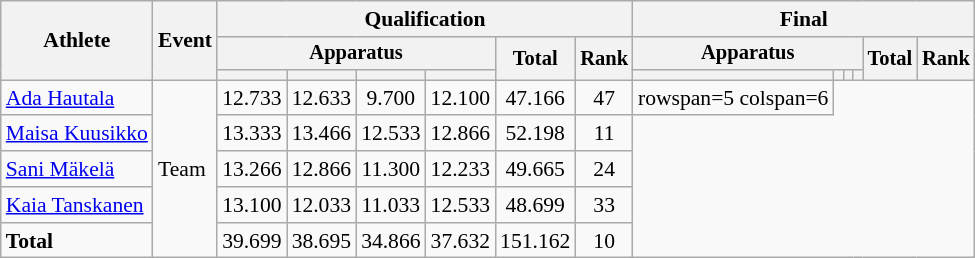<table class="wikitable" style="font-size:90%">
<tr>
<th rowspan=3>Athlete</th>
<th rowspan=3>Event</th>
<th colspan=6>Qualification</th>
<th colspan=6>Final</th>
</tr>
<tr style="font-size:95%">
<th colspan=4>Apparatus</th>
<th rowspan=2>Total</th>
<th rowspan=2>Rank</th>
<th colspan=4>Apparatus</th>
<th rowspan=2>Total</th>
<th rowspan=2>Rank</th>
</tr>
<tr style="font-size:95%">
<th></th>
<th></th>
<th></th>
<th></th>
<th></th>
<th></th>
<th></th>
<th></th>
</tr>
<tr align=center>
<td align=left><a href='#'>Ada Hautala</a></td>
<td align=left rowspan=5>Team</td>
<td>12.733</td>
<td>12.633</td>
<td>9.700</td>
<td>12.100</td>
<td>47.166</td>
<td>47</td>
<td>rowspan=5 colspan=6</td>
</tr>
<tr align=center>
<td align=left><a href='#'>Maisa Kuusikko</a></td>
<td>13.333</td>
<td>13.466</td>
<td>12.533</td>
<td>12.866</td>
<td>52.198</td>
<td>11</td>
</tr>
<tr align=center>
<td align=left><a href='#'>Sani Mäkelä</a></td>
<td>13.266</td>
<td>12.866</td>
<td>11.300</td>
<td>12.233</td>
<td>49.665</td>
<td>24</td>
</tr>
<tr align=center>
<td align=left><a href='#'>Kaia Tanskanen</a></td>
<td>13.100</td>
<td>12.033</td>
<td>11.033</td>
<td>12.533</td>
<td>48.699</td>
<td>33</td>
</tr>
<tr align=center>
<td align=left><strong>Total</strong></td>
<td>39.699</td>
<td>38.695</td>
<td>34.866</td>
<td>37.632</td>
<td>151.162</td>
<td>10</td>
</tr>
</table>
